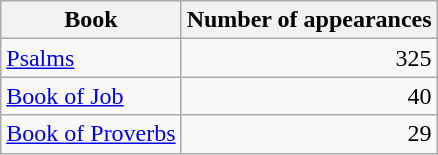<table class="wikitable">
<tr>
<th>Book</th>
<th>Number of appearances</th>
</tr>
<tr>
<td><a href='#'>Psalms</a></td>
<td style="text-align:right">325</td>
</tr>
<tr>
<td><a href='#'>Book of Job</a></td>
<td style="text-align:right">40</td>
</tr>
<tr>
<td><a href='#'>Book of Proverbs</a></td>
<td style="text-align:right">29</td>
</tr>
</table>
